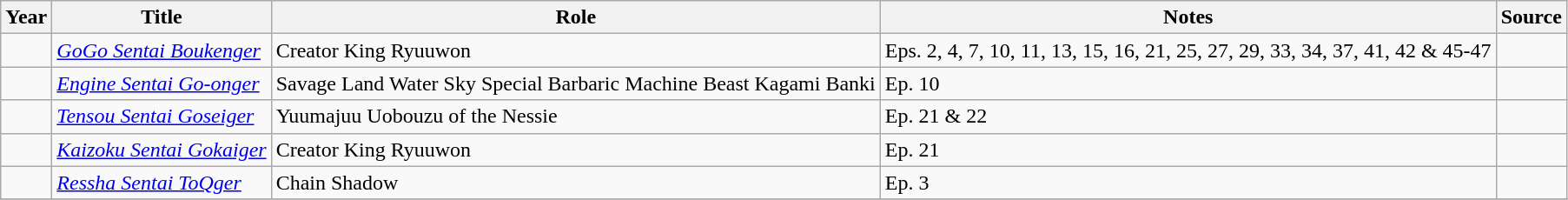<table class="wikitable sortable plainrowheaders">
<tr>
<th>Year</th>
<th>Title</th>
<th>Role</th>
<th class="unsortable">Notes</th>
<th class="unsortable">Source</th>
</tr>
<tr>
<td></td>
<td><em><a href='#'>GoGo Sentai Boukenger</a></em></td>
<td>Creator King Ryuuwon</td>
<td>Eps. 2, 4, 7, 10, 11, 13, 15, 16, 21, 25, 27, 29, 33, 34, 37, 41, 42 & 45-47</td>
<td></td>
</tr>
<tr>
<td></td>
<td><em><a href='#'>Engine Sentai Go-onger</a></em></td>
<td>Savage Land Water Sky Special Barbaric Machine Beast Kagami Banki</td>
<td>Ep. 10</td>
<td></td>
</tr>
<tr>
<td></td>
<td><em><a href='#'>Tensou Sentai Goseiger</a></em></td>
<td>Yuumajuu Uobouzu of the Nessie</td>
<td>Ep. 21 & 22</td>
<td></td>
</tr>
<tr>
<td></td>
<td><em><a href='#'>Kaizoku Sentai Gokaiger</a></em></td>
<td>Creator King Ryuuwon</td>
<td>Ep. 21</td>
<td></td>
</tr>
<tr>
<td></td>
<td><em><a href='#'>Ressha Sentai ToQger</a></em></td>
<td>Chain Shadow</td>
<td>Ep. 3</td>
<td></td>
</tr>
<tr>
</tr>
</table>
